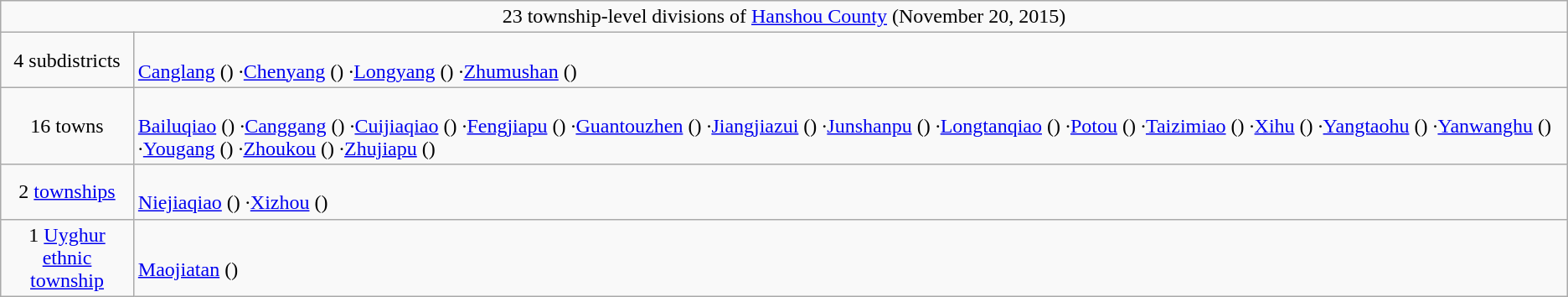<table class="wikitable">
<tr>
<td style="text-align:center;" colspan="2">23 township-level divisions of <a href='#'>Hanshou County</a> (November 20, 2015)</td>
</tr>
<tr align=left>
<td align=center>4 subdistricts</td>
<td><br><a href='#'>Canglang</a> ()
·<a href='#'>Chenyang</a> ()
·<a href='#'>Longyang</a> ()
·<a href='#'>Zhumushan</a> ()</td>
</tr>
<tr align=left>
<td align=center>16 towns</td>
<td><br><a href='#'>Bailuqiao</a> ()
·<a href='#'>Canggang</a> ()
·<a href='#'>Cuijiaqiao</a> ()
·<a href='#'>Fengjiapu</a> ()
·<a href='#'>Guantouzhen</a> ()
·<a href='#'>Jiangjiazui</a> ()
·<a href='#'>Junshanpu</a> ()
·<a href='#'>Longtanqiao</a> ()
·<a href='#'>Potou</a> ()
·<a href='#'>Taizimiao</a> ()
·<a href='#'>Xihu</a> ()
·<a href='#'>Yangtaohu</a> ()
·<a href='#'>Yanwanghu</a> ()
·<a href='#'>Yougang</a> ()
·<a href='#'>Zhoukou</a> ()
·<a href='#'>Zhujiapu</a> ()</td>
</tr>
<tr align=left>
<td align=center>2 <a href='#'>townships</a></td>
<td><br><a href='#'>Niejiaqiao</a> ()
·<a href='#'>Xizhou</a> ()</td>
</tr>
<tr align=left>
<td align=center>1 <a href='#'>Uyghur</a> <a href='#'>ethnic<br> township</a></td>
<td><br><a href='#'>Maojiatan</a> ()</td>
</tr>
</table>
